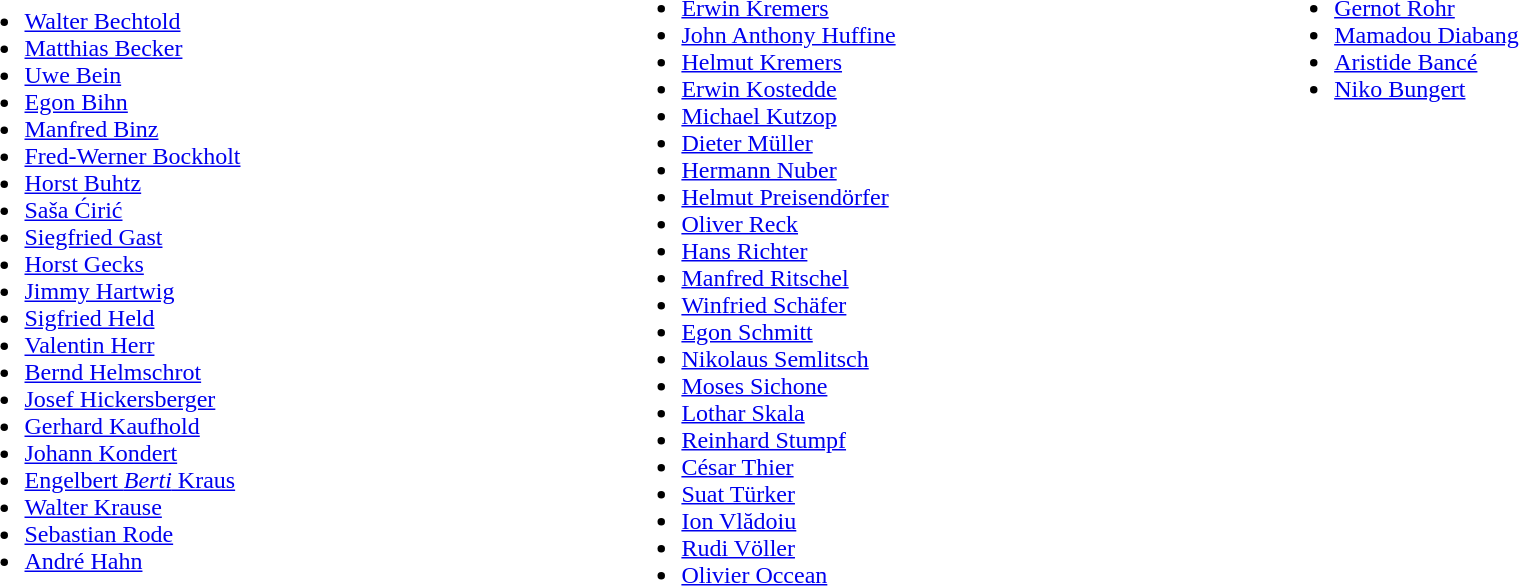<table width="100%">
<tr>
<td><br><ul><li><a href='#'>Walter Bechtold</a></li><li><a href='#'>Matthias Becker</a></li><li><a href='#'>Uwe Bein</a></li><li><a href='#'>Egon Bihn</a></li><li><a href='#'>Manfred Binz</a></li><li><a href='#'>Fred-Werner Bockholt</a></li><li><a href='#'>Horst Buhtz</a></li><li><a href='#'>Saša Ćirić</a></li><li><a href='#'>Siegfried Gast</a></li><li><a href='#'>Horst Gecks</a></li><li><a href='#'>Jimmy Hartwig</a></li><li><a href='#'>Sigfried Held</a></li><li><a href='#'>Valentin Herr</a></li><li><a href='#'>Bernd Helmschrot</a></li><li><a href='#'>Josef Hickersberger</a></li><li><a href='#'>Gerhard Kaufhold</a></li><li><a href='#'>Johann Kondert</a></li><li><a href='#'>Engelbert <em>Berti</em> Kraus</a></li><li><a href='#'>Walter Krause</a></li><li><a href='#'>Sebastian Rode</a></li><li><a href='#'>André Hahn</a></li></ul></td>
<td valign="top"><br><ul><li><a href='#'>Erwin Kremers</a></li><li><a href='#'>John Anthony Huffine</a></li><li><a href='#'>Helmut Kremers</a></li><li><a href='#'>Erwin Kostedde</a></li><li><a href='#'>Michael Kutzop</a></li><li><a href='#'>Dieter Müller</a></li><li><a href='#'>Hermann Nuber</a></li><li><a href='#'>Helmut Preisendörfer</a></li><li><a href='#'>Oliver Reck</a></li><li><a href='#'>Hans Richter</a></li><li><a href='#'>Manfred Ritschel</a></li><li><a href='#'>Winfried Schäfer</a></li><li><a href='#'>Egon Schmitt</a></li><li><a href='#'>Nikolaus Semlitsch</a></li><li><a href='#'>Moses Sichone</a></li><li><a href='#'>Lothar Skala</a></li><li><a href='#'>Reinhard Stumpf</a></li><li><a href='#'>César Thier</a></li><li><a href='#'>Suat Türker</a></li><li><a href='#'>Ion Vlădoiu</a></li><li><a href='#'>Rudi Völler</a></li><li><a href='#'>Olivier Occean</a></li></ul></td>
<td valign="top"><br><ul><li><a href='#'>Gernot Rohr</a></li><li><a href='#'>Mamadou Diabang</a></li><li><a href='#'>Aristide Bancé</a></li><li><a href='#'>Niko Bungert</a></li></ul></td>
</tr>
</table>
